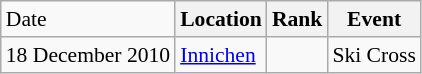<table class="wikitable sortable" style="font-size:90%" style="text-align:center">
<tr>
<td>Date</td>
<th>Location</th>
<th>Rank</th>
<th>Event</th>
</tr>
<tr>
<td>18 December 2010</td>
<td><a href='#'>Innichen</a></td>
<td></td>
<td>Ski Cross</td>
</tr>
</table>
